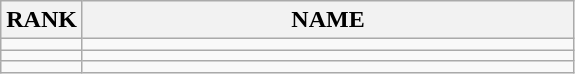<table class="wikitable">
<tr>
<th>RANK</th>
<th style="width: 20em">NAME</th>
</tr>
<tr>
<td align="center"></td>
<td></td>
</tr>
<tr>
<td align="center"></td>
<td></td>
</tr>
<tr>
<td align="center"></td>
<td></td>
</tr>
</table>
